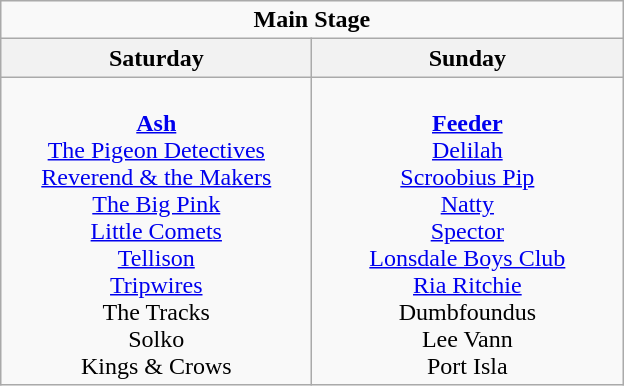<table class="wikitable">
<tr>
<td colspan="2" align="center"><strong>Main Stage</strong></td>
</tr>
<tr>
<th>Saturday</th>
<th>Sunday</th>
</tr>
<tr>
<td valign="top" align="center" width=200><br><strong><a href='#'>Ash</a></strong>
<br><a href='#'>The Pigeon Detectives</a>
<br><a href='#'>Reverend & the Makers</a>
<br><a href='#'>The Big Pink</a>
<br><a href='#'>Little Comets</a>
<br><a href='#'>Tellison</a>
<br><a href='#'>Tripwires</a>
<br> The Tracks
<br> Solko
<br> Kings & Crows</td>
<td valign="top" align="center" width=200><br><strong><a href='#'>Feeder</a></strong>
<br><a href='#'>Delilah</a>
<br><a href='#'>Scroobius Pip</a>
<br><a href='#'>Natty</a>
<br><a href='#'>Spector</a>
<br><a href='#'>Lonsdale Boys Club</a>
<br><a href='#'>Ria Ritchie</a>
<br> Dumbfoundus
<br> Lee Vann
<br> Port Isla</td>
</tr>
</table>
